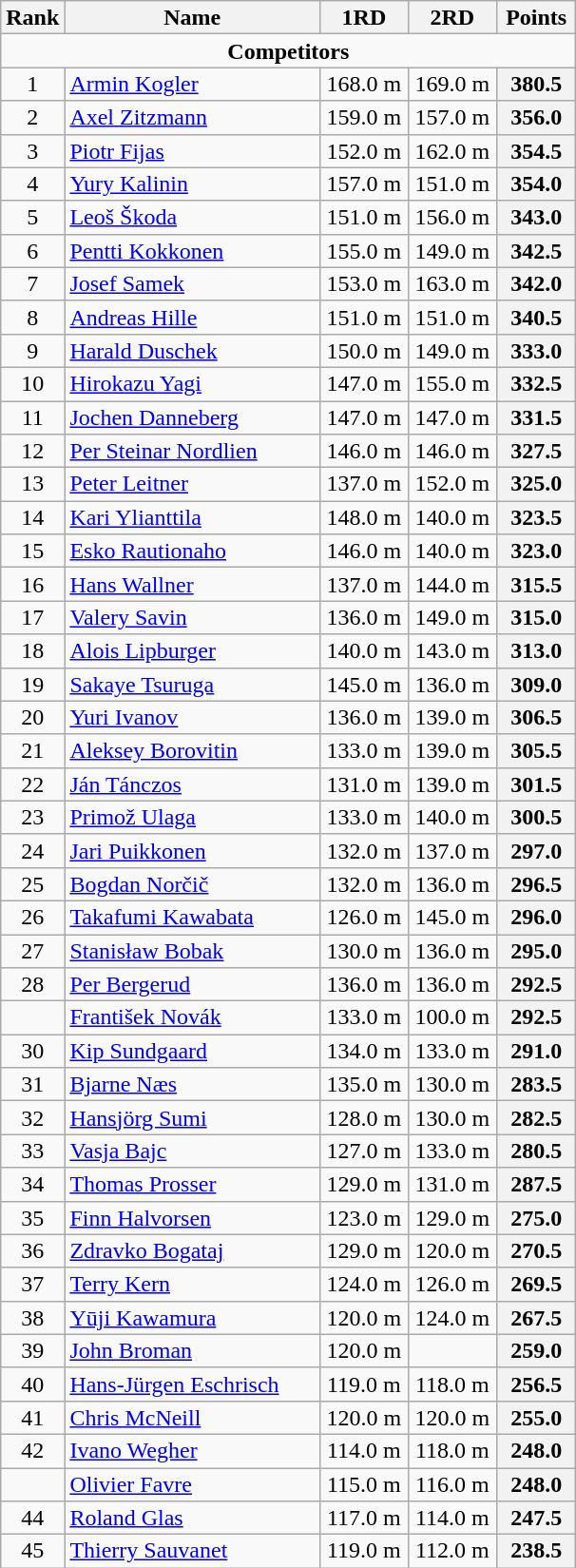<table class="wikitable collapsible autocollapse sortable" style="text-align:center; line-height:16px; width:32%;">
<tr>
<th width=35>Rank</th>
<th width=200>Name</th>
<th width=60>1RD</th>
<th width=60>2RD</th>
<th width=50>Points</th>
</tr>
<tr>
<td colspan=5 align=center><strong>Competitors</strong></td>
</tr>
<tr>
<td>1</td>
<td align=left> <a href='#'>Armin Kogler</a></td>
<td>168.0 m</td>
<td>169.0 m</td>
<th>380.5</th>
</tr>
<tr>
<td>2</td>
<td align=left> <a href='#'>Axel Zitzmann</a></td>
<td>159.0 m</td>
<td>157.0 m</td>
<th>356.0</th>
</tr>
<tr>
<td>3</td>
<td align=left> <a href='#'>Piotr Fijas</a></td>
<td>152.0 m</td>
<td>162.0 m</td>
<th>354.5</th>
</tr>
<tr>
<td>4</td>
<td align=left> <a href='#'>Yury Kalinin</a></td>
<td>157.0 m</td>
<td>151.0 m</td>
<th>354.0</th>
</tr>
<tr>
<td>5</td>
<td align=left> <a href='#'>Leoš Škoda</a></td>
<td>151.0 m</td>
<td>156.0 m</td>
<th>343.0</th>
</tr>
<tr>
<td>6</td>
<td align=left> <a href='#'>Pentti Kokkonen</a></td>
<td>155.0 m</td>
<td>149.0 m</td>
<th>342.5</th>
</tr>
<tr>
<td>7</td>
<td align=left> <a href='#'>Josef Samek</a></td>
<td>153.0 m</td>
<td>163.0 m</td>
<th>342.0</th>
</tr>
<tr>
<td>8</td>
<td align=left> <a href='#'>Andreas Hille</a></td>
<td>151.0 m</td>
<td>151.0 m</td>
<th>340.5</th>
</tr>
<tr>
<td>9</td>
<td align=left> <a href='#'>Harald Duschek</a></td>
<td>150.0 m</td>
<td>149.0 m</td>
<th>333.0</th>
</tr>
<tr>
<td>10</td>
<td align=left> <a href='#'>Hirokazu Yagi</a></td>
<td>147.0 m</td>
<td>155.0 m</td>
<th>332.5</th>
</tr>
<tr>
<td>11</td>
<td align=left> <a href='#'>Jochen Danneberg</a></td>
<td>147.0 m</td>
<td>147.0 m</td>
<th>331.5</th>
</tr>
<tr>
<td>12</td>
<td align=left> <a href='#'>Per Steinar Nordlien</a></td>
<td>146.0 m</td>
<td>146.0 m</td>
<th>327.5</th>
</tr>
<tr>
<td>13</td>
<td align=left> <a href='#'>Peter Leitner</a></td>
<td>137.0 m</td>
<td>152.0 m</td>
<th>325.0</th>
</tr>
<tr>
<td>14</td>
<td align=left> <a href='#'>Kari Ylianttila</a></td>
<td>148.0 m</td>
<td>140.0 m</td>
<th>323.5</th>
</tr>
<tr>
<td>15</td>
<td align=left> <a href='#'>Esko Rautionaho</a></td>
<td>146.0 m</td>
<td>140.0 m</td>
<th>323.0</th>
</tr>
<tr>
<td>16</td>
<td align=left> <a href='#'>Hans Wallner</a></td>
<td>137.0 m</td>
<td>144.0 m</td>
<th>315.5</th>
</tr>
<tr>
<td>17</td>
<td align=left> <a href='#'>Valery Savin</a></td>
<td>136.0 m</td>
<td>149.0 m</td>
<th>315.0</th>
</tr>
<tr>
<td>18</td>
<td align=left> <a href='#'>Alois Lipburger</a></td>
<td>140.0 m</td>
<td>143.0 m</td>
<th>313.0</th>
</tr>
<tr>
<td>19</td>
<td align=left> <a href='#'>Sakaye Tsuruga</a></td>
<td>145.0 m</td>
<td>136.0 m</td>
<th>309.0</th>
</tr>
<tr>
<td>20</td>
<td align=left> <a href='#'>Yuri Ivanov</a></td>
<td>136.0 m</td>
<td>139.0 m</td>
<th>306.5</th>
</tr>
<tr>
<td>21</td>
<td align=left> <a href='#'>Aleksey Borovitin</a></td>
<td>133.0 m</td>
<td>139.0 m</td>
<th>305.5</th>
</tr>
<tr>
<td>22</td>
<td align=left> <a href='#'>Ján Tánczos</a></td>
<td>131.0 m</td>
<td>139.0 m</td>
<th>301.5</th>
</tr>
<tr>
<td>23</td>
<td align=left> <a href='#'>Primož Ulaga</a></td>
<td>133.0 m</td>
<td>140.0 m</td>
<th>300.5</th>
</tr>
<tr>
<td>24</td>
<td align=left> <a href='#'>Jari Puikkonen</a></td>
<td>132.0 m</td>
<td>137.0 m</td>
<th>297.0</th>
</tr>
<tr>
<td>25</td>
<td align=left> <a href='#'>Bogdan Norčič</a></td>
<td>132.0 m</td>
<td>136.0 m</td>
<th>296.5</th>
</tr>
<tr>
<td>26</td>
<td align=left> <a href='#'>Takafumi Kawabata</a></td>
<td>126.0 m</td>
<td>145.0 m</td>
<th>296.0</th>
</tr>
<tr>
<td>27</td>
<td align=left> <a href='#'>Stanisław Bobak</a></td>
<td>130.0 m</td>
<td>136.0 m</td>
<th>295.0</th>
</tr>
<tr>
<td>28</td>
<td align=left> <a href='#'>Per Bergerud</a></td>
<td>136.0 m</td>
<td>136.0 m</td>
<th>292.5</th>
</tr>
<tr>
<td></td>
<td align=left> <a href='#'>František Novák</a></td>
<td>133.0 m</td>
<td>100.0 m</td>
<th>292.5</th>
</tr>
<tr>
<td>30</td>
<td align=left> <a href='#'>Kip Sundgaard</a></td>
<td>134.0 m</td>
<td>133.0 m</td>
<th>291.0</th>
</tr>
<tr>
<td>31</td>
<td align=left> <a href='#'>Bjarne Næs</a></td>
<td>135.0 m</td>
<td>130.0 m</td>
<th>283.5</th>
</tr>
<tr>
<td>32</td>
<td align=left> <a href='#'>Hansjörg Sumi</a></td>
<td>128.0 m</td>
<td>130.0 m</td>
<th>282.5</th>
</tr>
<tr>
<td>33</td>
<td align=left> <a href='#'>Vasja Bajc</a></td>
<td>127.0 m</td>
<td>133.0 m</td>
<th>280.5</th>
</tr>
<tr>
<td>34</td>
<td align=left> <a href='#'>Thomas Prosser</a></td>
<td>129.0 m</td>
<td>131.0 m</td>
<th>287.5</th>
</tr>
<tr>
<td>35</td>
<td align=left> <a href='#'>Finn Halvorsen</a></td>
<td>123.0 m</td>
<td>129.0 m</td>
<th>275.0</th>
</tr>
<tr>
<td>36</td>
<td align=left> <a href='#'>Zdravko Bogataj</a></td>
<td>129.0 m</td>
<td>120.0 m</td>
<th>270.5</th>
</tr>
<tr>
<td>37</td>
<td align=left> <a href='#'>Terry Kern</a></td>
<td>124.0 m</td>
<td>126.0 m</td>
<th>269.5</th>
</tr>
<tr>
<td>38</td>
<td align=left> <a href='#'>Yūji Kawamura</a></td>
<td>120.0 m</td>
<td>124.0 m</td>
<th>267.5</th>
</tr>
<tr>
<td>39</td>
<td align=left> <a href='#'>John Broman</a></td>
<td>120.0 m</td>
<td></td>
<th>259.0</th>
</tr>
<tr>
<td>40</td>
<td align=left> <a href='#'>Hans-Jürgen Eschrisch</a></td>
<td>119.0 m</td>
<td>118.0 m</td>
<th>256.5</th>
</tr>
<tr>
<td>41</td>
<td align=left> <a href='#'>Chris McNeill</a></td>
<td>120.0 m</td>
<td>120.0 m</td>
<th>255.0</th>
</tr>
<tr>
<td>42</td>
<td align=left> <a href='#'>Ivano Wegher</a></td>
<td>114.0 m</td>
<td>118.0 m</td>
<th>248.0</th>
</tr>
<tr>
<td></td>
<td align=left> <a href='#'>Olivier Favre</a></td>
<td>115.0 m</td>
<td>116.0 m</td>
<th>248.0</th>
</tr>
<tr>
<td>44</td>
<td align=left> <a href='#'>Roland Glas</a></td>
<td>117.0 m</td>
<td>114.0 m</td>
<th>247.5</th>
</tr>
<tr>
<td>45</td>
<td align=left> <a href='#'>Thierry Sauvanet</a></td>
<td>119.0 m</td>
<td>112.0 m</td>
<th>238.5</th>
</tr>
</table>
